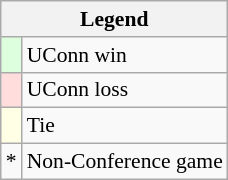<table class="wikitable" style="font-size:90%">
<tr>
<th colspan=2>Legend</th>
</tr>
<tr>
<td style="background:#ddffdd;"> </td>
<td>UConn win</td>
</tr>
<tr>
<td style="background:#ffdddd;"> </td>
<td>UConn loss</td>
</tr>
<tr>
<td style="background:#ffffe6"> </td>
<td>Tie</td>
</tr>
<tr>
<td>*</td>
<td>Non-Conference game</td>
</tr>
</table>
